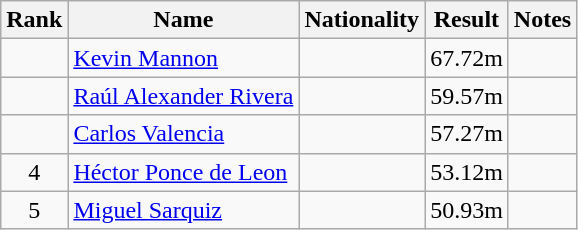<table class="wikitable sortable" style="text-align:center">
<tr>
<th>Rank</th>
<th>Name</th>
<th>Nationality</th>
<th>Result</th>
<th>Notes</th>
</tr>
<tr>
<td align=center></td>
<td align=left><a href='#'>Kevin Mannon</a></td>
<td align=left></td>
<td>67.72m</td>
<td></td>
</tr>
<tr>
<td align=center></td>
<td align=left><a href='#'>Raúl Alexander Rivera</a></td>
<td align=left></td>
<td>59.57m</td>
<td></td>
</tr>
<tr>
<td align=center></td>
<td align=left><a href='#'>Carlos Valencia</a></td>
<td align=left></td>
<td>57.27m</td>
<td></td>
</tr>
<tr>
<td align=center>4</td>
<td align=left><a href='#'>Héctor Ponce de Leon</a></td>
<td align=left></td>
<td>53.12m</td>
<td></td>
</tr>
<tr>
<td align=center>5</td>
<td align=left><a href='#'>Miguel Sarquiz</a></td>
<td align=left></td>
<td>50.93m</td>
<td></td>
</tr>
</table>
